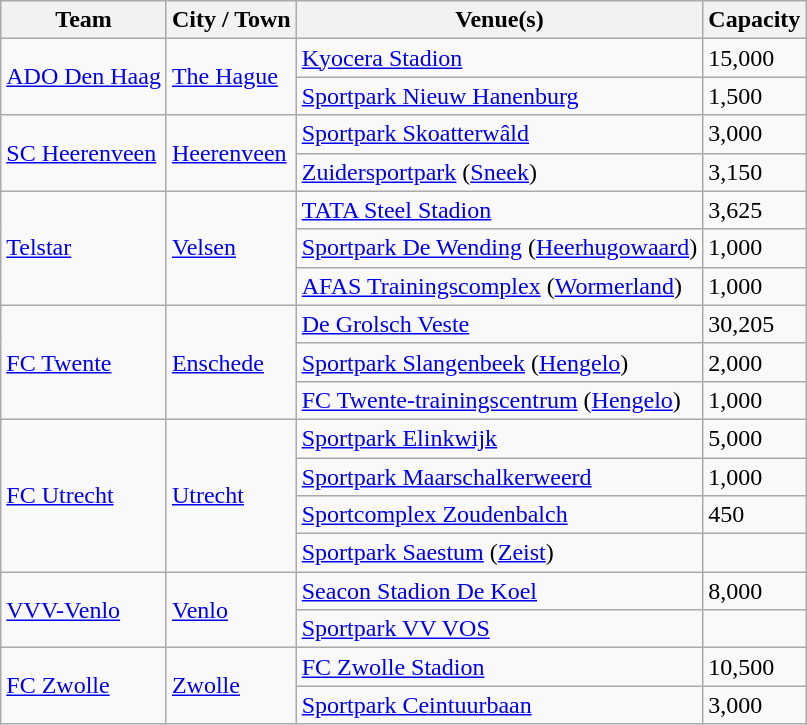<table class="wikitable sortable">
<tr>
<th>Team</th>
<th>City / Town</th>
<th>Venue(s)</th>
<th>Capacity</th>
</tr>
<tr>
<td rowspan=2><a href='#'>ADO Den Haag</a></td>
<td rowspan=2><a href='#'>The Hague</a></td>
<td><a href='#'>Kyocera Stadion</a></td>
<td>15,000</td>
</tr>
<tr>
<td><a href='#'>Sportpark Nieuw Hanenburg</a></td>
<td>1,500</td>
</tr>
<tr>
<td rowspan=2><a href='#'>SC Heerenveen</a></td>
<td rowspan=2><a href='#'>Heerenveen</a></td>
<td><a href='#'>Sportpark Skoatterwâld</a></td>
<td>3,000</td>
</tr>
<tr>
<td><a href='#'>Zuidersportpark</a> (<a href='#'>Sneek</a>)</td>
<td>3,150</td>
</tr>
<tr>
<td rowspan=3><a href='#'>Telstar</a></td>
<td rowspan=3><a href='#'>Velsen</a></td>
<td><a href='#'>TATA Steel Stadion</a></td>
<td>3,625</td>
</tr>
<tr>
<td><a href='#'>Sportpark De Wending</a> (<a href='#'>Heerhugowaard</a>)</td>
<td>1,000</td>
</tr>
<tr>
<td><a href='#'>AFAS Trainingscomplex</a> (<a href='#'>Wormerland</a>)</td>
<td>1,000</td>
</tr>
<tr>
<td rowspan=3><a href='#'>FC Twente</a></td>
<td rowspan=3><a href='#'>Enschede</a></td>
<td><a href='#'>De Grolsch Veste</a></td>
<td>30,205</td>
</tr>
<tr>
<td><a href='#'>Sportpark Slangenbeek</a> (<a href='#'>Hengelo</a>)</td>
<td>2,000</td>
</tr>
<tr>
<td><a href='#'>FC Twente-trainingscentrum</a> (<a href='#'>Hengelo</a>)</td>
<td>1,000</td>
</tr>
<tr>
<td rowspan=4><a href='#'>FC Utrecht</a></td>
<td rowspan=4><a href='#'>Utrecht</a></td>
<td><a href='#'>Sportpark Elinkwijk</a></td>
<td>5,000</td>
</tr>
<tr>
<td><a href='#'>Sportpark Maarschalkerweerd</a></td>
<td>1,000</td>
</tr>
<tr>
<td><a href='#'>Sportcomplex Zoudenbalch</a></td>
<td>450</td>
</tr>
<tr>
<td><a href='#'>Sportpark Saestum</a> (<a href='#'>Zeist</a>)</td>
<td></td>
</tr>
<tr>
<td rowspan=2><a href='#'>VVV-Venlo</a></td>
<td rowspan=2><a href='#'>Venlo</a></td>
<td><a href='#'>Seacon Stadion De Koel</a></td>
<td>8,000</td>
</tr>
<tr>
<td><a href='#'>Sportpark VV VOS</a></td>
</tr>
<tr>
<td rowspan=2><a href='#'>FC Zwolle</a></td>
<td rowspan=2><a href='#'>Zwolle</a></td>
<td><a href='#'>FC Zwolle Stadion</a></td>
<td>10,500</td>
</tr>
<tr>
<td><a href='#'>Sportpark Ceintuurbaan</a></td>
<td>3,000</td>
</tr>
</table>
